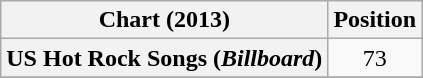<table class="wikitable plainrowheaders sortable">
<tr>
<th>Chart (2013)</th>
<th>Position</th>
</tr>
<tr>
<th scope="row">US Hot Rock Songs (<em>Billboard</em>)</th>
<td style="text-align:center;">73</td>
</tr>
<tr>
</tr>
</table>
